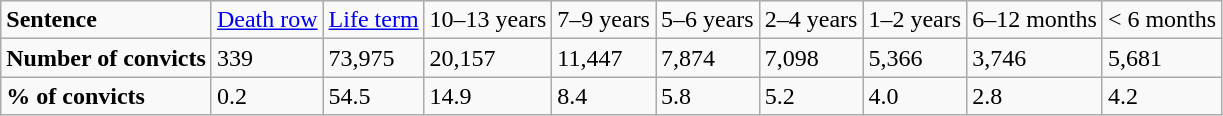<table class="wikitable">
<tr>
<td><strong>Sentence</strong></td>
<td><a href='#'>Death row</a></td>
<td><a href='#'>Life term</a></td>
<td>10–13 years</td>
<td>7–9 years</td>
<td>5–6 years</td>
<td>2–4 years</td>
<td>1–2 years</td>
<td>6–12 months</td>
<td>< 6 months</td>
</tr>
<tr>
<td><strong>Number of convicts</strong></td>
<td>339</td>
<td>73,975</td>
<td>20,157</td>
<td>11,447</td>
<td>7,874</td>
<td>7,098</td>
<td>5,366</td>
<td>3,746</td>
<td>5,681</td>
</tr>
<tr>
<td><strong>% of convicts</strong></td>
<td>0.2</td>
<td>54.5</td>
<td>14.9</td>
<td>8.4</td>
<td>5.8</td>
<td>5.2</td>
<td>4.0</td>
<td>2.8</td>
<td>4.2</td>
</tr>
</table>
